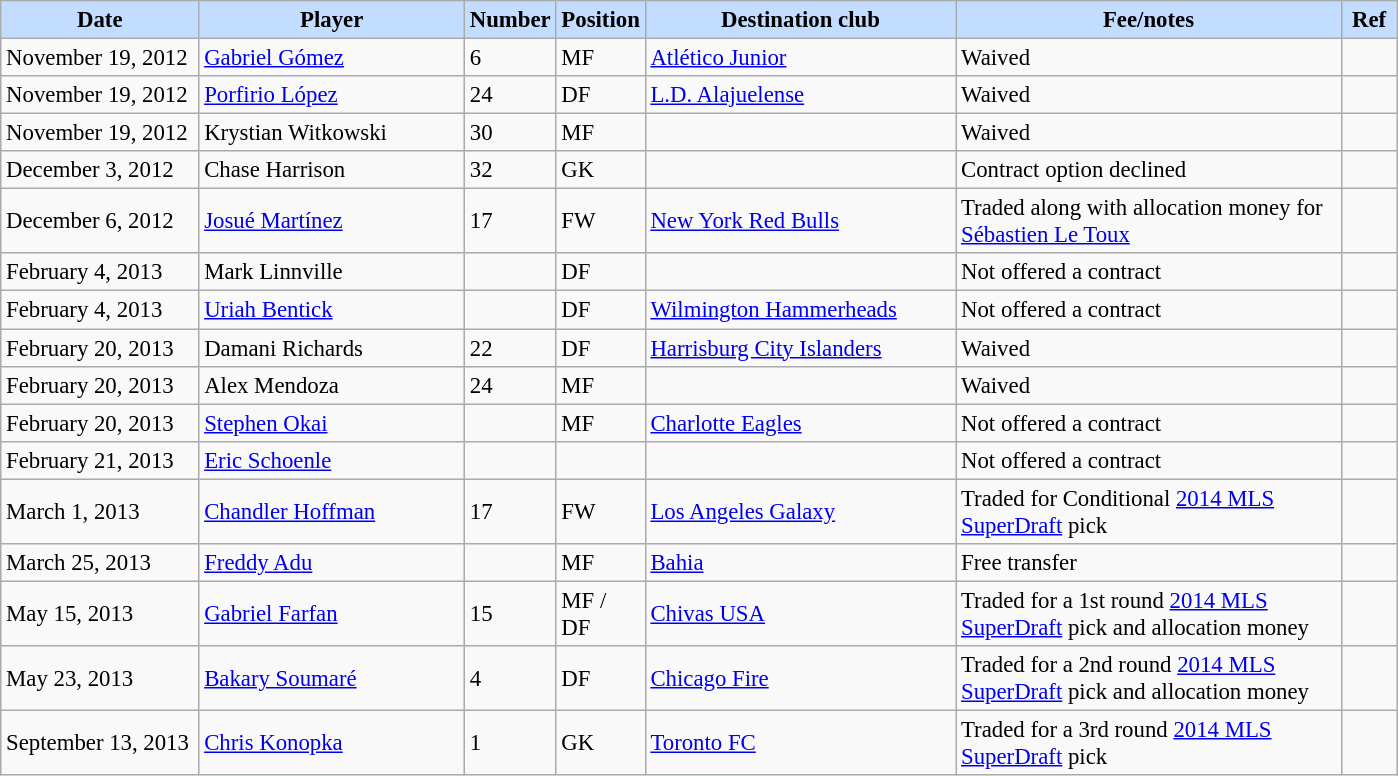<table class="wikitable" style="text-align:left; font-size:95%;">
<tr>
<th style="background:#c2ddff; width:125px;">Date</th>
<th style="background:#c2ddff; width:170px;">Player</th>
<th style="background:#c2ddff; width:50px;">Number</th>
<th style="background:#c2ddff; width:50px;">Position</th>
<th style="background:#c2ddff; width:200px;">Destination club</th>
<th style="background:#c2ddff; width:250px;">Fee/notes</th>
<th style="background:#c2ddff; width:30px;">Ref</th>
</tr>
<tr>
<td>November 19, 2012</td>
<td> <a href='#'>Gabriel Gómez</a></td>
<td>6</td>
<td>MF</td>
<td> <a href='#'>Atlético Junior</a></td>
<td>Waived</td>
<td></td>
</tr>
<tr>
<td>November 19, 2012</td>
<td> <a href='#'>Porfirio López</a></td>
<td>24</td>
<td>DF</td>
<td> <a href='#'>L.D. Alajuelense</a></td>
<td>Waived</td>
<td></td>
</tr>
<tr>
<td>November 19, 2012</td>
<td> Krystian Witkowski</td>
<td>30</td>
<td>MF</td>
<td></td>
<td>Waived</td>
<td></td>
</tr>
<tr>
<td>December 3, 2012</td>
<td> Chase Harrison</td>
<td>32</td>
<td>GK</td>
<td></td>
<td>Contract option declined</td>
<td></td>
</tr>
<tr>
<td>December 6, 2012</td>
<td> <a href='#'>Josué Martínez</a></td>
<td>17</td>
<td>FW</td>
<td> <a href='#'>New York Red Bulls</a></td>
<td>Traded along with allocation money for <a href='#'>Sébastien Le Toux</a></td>
<td></td>
</tr>
<tr>
<td>February 4, 2013</td>
<td> Mark Linnville</td>
<td></td>
<td>DF</td>
<td></td>
<td>Not offered a contract</td>
<td></td>
</tr>
<tr>
<td>February 4, 2013</td>
<td> <a href='#'>Uriah Bentick</a></td>
<td></td>
<td>DF</td>
<td> <a href='#'>Wilmington Hammerheads</a></td>
<td>Not offered a contract</td>
<td></td>
</tr>
<tr>
<td>February 20, 2013</td>
<td> Damani Richards</td>
<td>22</td>
<td>DF</td>
<td> <a href='#'>Harrisburg City Islanders</a></td>
<td>Waived</td>
<td></td>
</tr>
<tr>
<td>February 20, 2013</td>
<td> Alex Mendoza</td>
<td>24</td>
<td>MF</td>
<td></td>
<td>Waived</td>
<td></td>
</tr>
<tr>
<td>February 20, 2013</td>
<td> <a href='#'>Stephen Okai</a></td>
<td></td>
<td>MF</td>
<td> <a href='#'>Charlotte Eagles</a></td>
<td>Not offered a contract</td>
<td></td>
</tr>
<tr>
<td>February 21, 2013</td>
<td> <a href='#'>Eric Schoenle</a></td>
<td></td>
<td></td>
<td></td>
<td>Not offered a contract</td>
<td></td>
</tr>
<tr>
<td>March 1, 2013</td>
<td> <a href='#'>Chandler Hoffman</a></td>
<td>17</td>
<td>FW</td>
<td> <a href='#'>Los Angeles Galaxy</a></td>
<td>Traded for Conditional <a href='#'>2014 MLS SuperDraft</a> pick</td>
<td></td>
</tr>
<tr>
<td>March 25, 2013</td>
<td> <a href='#'>Freddy Adu</a></td>
<td></td>
<td>MF</td>
<td> <a href='#'>Bahia</a></td>
<td>Free transfer</td>
<td></td>
</tr>
<tr>
<td>May 15, 2013</td>
<td> <a href='#'>Gabriel Farfan</a></td>
<td>15</td>
<td>MF / DF</td>
<td> <a href='#'>Chivas USA</a></td>
<td>Traded for a 1st round <a href='#'>2014 MLS SuperDraft</a> pick and allocation money</td>
<td></td>
</tr>
<tr>
<td>May 23, 2013</td>
<td> <a href='#'>Bakary Soumaré</a></td>
<td>4</td>
<td>DF</td>
<td> <a href='#'>Chicago Fire</a></td>
<td>Traded for a 2nd round <a href='#'>2014 MLS SuperDraft</a> pick and allocation money</td>
<td></td>
</tr>
<tr>
<td>September 13, 2013</td>
<td> <a href='#'>Chris Konopka</a></td>
<td>1</td>
<td>GK</td>
<td> <a href='#'>Toronto FC</a></td>
<td>Traded for a 3rd round <a href='#'>2014 MLS SuperDraft</a> pick</td>
<td></td>
</tr>
</table>
